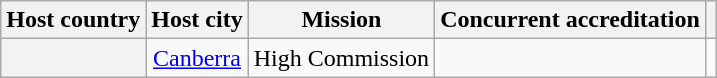<table class="wikitable plainrowheaders" style="text-align:center">
<tr>
<th scope="col">Host country</th>
<th scope="col">Host city</th>
<th scope="col">Mission</th>
<th scope="col">Concurrent accreditation</th>
<th scope="col"></th>
</tr>
<tr>
<th scope="row"></th>
<td><a href='#'>Canberra</a></td>
<td>High Commission</td>
<td></td>
<td></td>
</tr>
</table>
